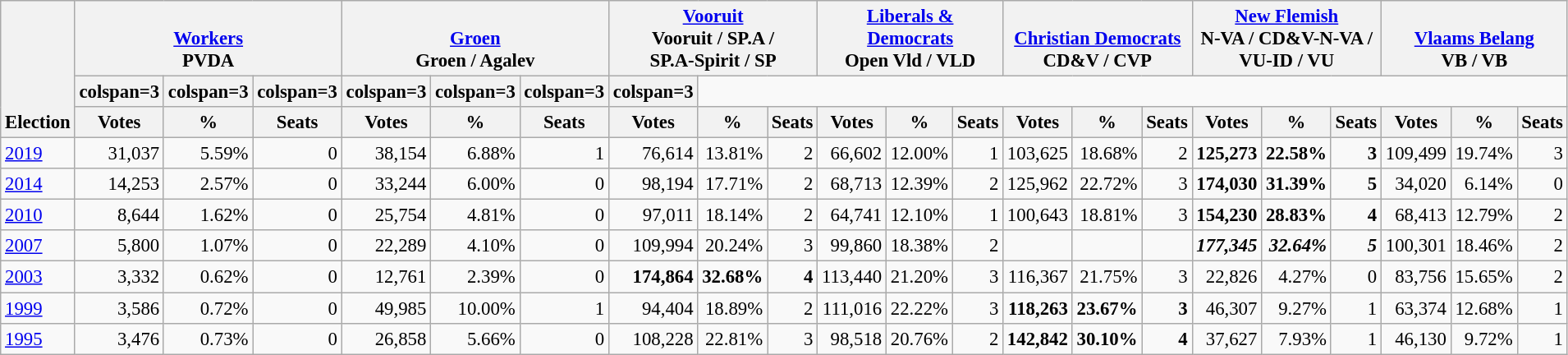<table class="wikitable" border="1" style="font-size:95%; text-align:right;">
<tr>
<th style="text-align:left;" valign=bottom rowspan=3>Election</th>
<th valign=bottom colspan=3><a href='#'>Workers</a><br>PVDA</th>
<th valign=bottom colspan=3><a href='#'>Groen</a><br>Groen / Agalev</th>
<th valign=bottom colspan=3><a href='#'>Vooruit</a><br>Vooruit / SP.A /<br>SP.A-Spirit / SP</th>
<th valign=bottom colspan=3><a href='#'>Liberals & Democrats</a><br>Open Vld / VLD</th>
<th valign=bottom colspan=3><a href='#'>Christian Democrats</a><br>CD&V / CVP</th>
<th valign=bottom colspan=3><a href='#'>New Flemish</a><br>N-VA / CD&V-N-VA /<br>VU-ID / VU</th>
<th valign=bottom colspan=3><a href='#'>Vlaams Belang</a><br>VB / VB</th>
</tr>
<tr>
<th>colspan=3 </th>
<th>colspan=3 </th>
<th>colspan=3 </th>
<th>colspan=3 </th>
<th>colspan=3 </th>
<th>colspan=3 </th>
<th>colspan=3 </th>
</tr>
<tr>
<th>Votes</th>
<th>%</th>
<th>Seats</th>
<th>Votes</th>
<th>%</th>
<th>Seats</th>
<th>Votes</th>
<th>%</th>
<th>Seats</th>
<th>Votes</th>
<th>%</th>
<th>Seats</th>
<th>Votes</th>
<th>%</th>
<th>Seats</th>
<th>Votes</th>
<th>%</th>
<th>Seats</th>
<th>Votes</th>
<th>%</th>
<th>Seats</th>
</tr>
<tr>
<td align=left><a href='#'>2019</a></td>
<td>31,037</td>
<td>5.59%</td>
<td>0</td>
<td>38,154</td>
<td>6.88%</td>
<td>1</td>
<td>76,614</td>
<td>13.81%</td>
<td>2</td>
<td>66,602</td>
<td>12.00%</td>
<td>1</td>
<td>103,625</td>
<td>18.68%</td>
<td>2</td>
<td><strong>125,273</strong></td>
<td><strong>22.58%</strong></td>
<td><strong>3</strong></td>
<td>109,499</td>
<td>19.74%</td>
<td>3</td>
</tr>
<tr>
<td align=left><a href='#'>2014</a></td>
<td>14,253</td>
<td>2.57%</td>
<td>0</td>
<td>33,244</td>
<td>6.00%</td>
<td>0</td>
<td>98,194</td>
<td>17.71%</td>
<td>2</td>
<td>68,713</td>
<td>12.39%</td>
<td>2</td>
<td>125,962</td>
<td>22.72%</td>
<td>3</td>
<td><strong>174,030</strong></td>
<td><strong>31.39%</strong></td>
<td><strong>5</strong></td>
<td>34,020</td>
<td>6.14%</td>
<td>0</td>
</tr>
<tr>
<td align=left><a href='#'>2010</a></td>
<td>8,644</td>
<td>1.62%</td>
<td>0</td>
<td>25,754</td>
<td>4.81%</td>
<td>0</td>
<td>97,011</td>
<td>18.14%</td>
<td>2</td>
<td>64,741</td>
<td>12.10%</td>
<td>1</td>
<td>100,643</td>
<td>18.81%</td>
<td>3</td>
<td><strong>154,230</strong></td>
<td><strong>28.83%</strong></td>
<td><strong>4</strong></td>
<td>68,413</td>
<td>12.79%</td>
<td>2</td>
</tr>
<tr>
<td align=left><a href='#'>2007</a></td>
<td>5,800</td>
<td>1.07%</td>
<td>0</td>
<td>22,289</td>
<td>4.10%</td>
<td>0</td>
<td>109,994</td>
<td>20.24%</td>
<td>3</td>
<td>99,860</td>
<td>18.38%</td>
<td>2</td>
<td></td>
<td></td>
<td></td>
<td><strong><em>177,345</em></strong></td>
<td><strong><em>32.64%</em></strong></td>
<td><strong><em>5</em></strong></td>
<td>100,301</td>
<td>18.46%</td>
<td>2</td>
</tr>
<tr>
<td align=left><a href='#'>2003</a></td>
<td>3,332</td>
<td>0.62%</td>
<td>0</td>
<td>12,761</td>
<td>2.39%</td>
<td>0</td>
<td><strong>174,864</strong></td>
<td><strong>32.68%</strong></td>
<td><strong>4</strong></td>
<td>113,440</td>
<td>21.20%</td>
<td>3</td>
<td>116,367</td>
<td>21.75%</td>
<td>3</td>
<td>22,826</td>
<td>4.27%</td>
<td>0</td>
<td>83,756</td>
<td>15.65%</td>
<td>2</td>
</tr>
<tr>
<td align=left><a href='#'>1999</a></td>
<td>3,586</td>
<td>0.72%</td>
<td>0</td>
<td>49,985</td>
<td>10.00%</td>
<td>1</td>
<td>94,404</td>
<td>18.89%</td>
<td>2</td>
<td>111,016</td>
<td>22.22%</td>
<td>3</td>
<td><strong>118,263</strong></td>
<td><strong>23.67%</strong></td>
<td><strong>3</strong></td>
<td>46,307</td>
<td>9.27%</td>
<td>1</td>
<td>63,374</td>
<td>12.68%</td>
<td>1</td>
</tr>
<tr>
<td align=left><a href='#'>1995</a></td>
<td>3,476</td>
<td>0.73%</td>
<td>0</td>
<td>26,858</td>
<td>5.66%</td>
<td>0</td>
<td>108,228</td>
<td>22.81%</td>
<td>3</td>
<td>98,518</td>
<td>20.76%</td>
<td>2</td>
<td><strong>142,842</strong></td>
<td><strong>30.10%</strong></td>
<td><strong>4</strong></td>
<td>37,627</td>
<td>7.93%</td>
<td>1</td>
<td>46,130</td>
<td>9.72%</td>
<td>1</td>
</tr>
</table>
